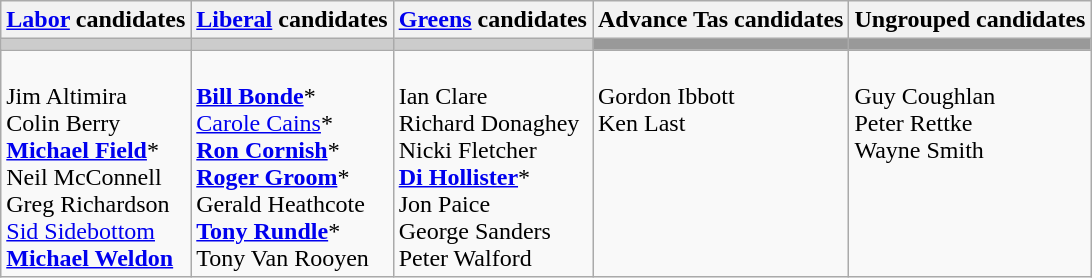<table class="wikitable">
<tr>
<th><a href='#'>Labor</a> candidates</th>
<th><a href='#'>Liberal</a> candidates</th>
<th><a href='#'>Greens</a> candidates</th>
<th>Advance Tas candidates</th>
<th>Ungrouped candidates</th>
</tr>
<tr bgcolor="#cccccc">
<td></td>
<td></td>
<td></td>
<td bgcolor="#999999"></td>
<td bgcolor="#999999"></td>
</tr>
<tr>
<td><br>Jim Altimira<br>
Colin Berry<br>
<strong><a href='#'>Michael Field</a></strong>*<br>
Neil McConnell<br>
Greg Richardson<br>
<a href='#'>Sid Sidebottom</a><br>
<strong><a href='#'>Michael Weldon</a></strong></td>
<td><br><strong><a href='#'>Bill Bonde</a></strong>*<br>
<a href='#'>Carole Cains</a>*<br>
<strong><a href='#'>Ron Cornish</a></strong>*<br>
<strong><a href='#'>Roger Groom</a></strong>*<br>
Gerald Heathcote<br>
<strong><a href='#'>Tony Rundle</a></strong>*<br>
Tony Van Rooyen</td>
<td><br>Ian Clare<br>
Richard Donaghey<br>
Nicki Fletcher<br>
<strong><a href='#'>Di Hollister</a></strong>*<br>
Jon Paice<br>
George Sanders<br>
Peter Walford</td>
<td valign=top><br>Gordon Ibbott<br>
Ken Last</td>
<td valign=top><br>Guy Coughlan<br>
Peter Rettke<br>
Wayne Smith</td>
</tr>
</table>
